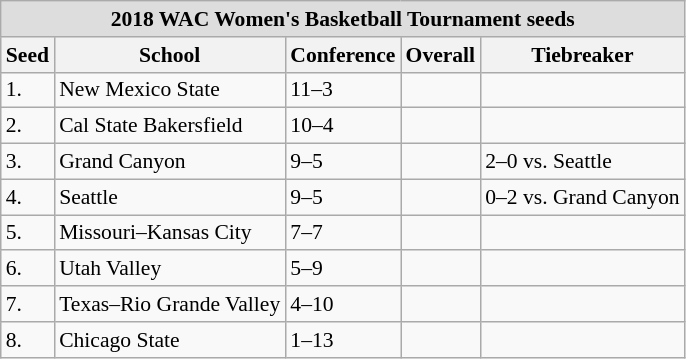<table class="wikitable" style="white-space:nowrap; font-size:90%;">
<tr>
<td colspan="7" style="text-align:center; background:#DDDDDD; font:#000000"><strong>2018 WAC Women's Basketball Tournament seeds</strong></td>
</tr>
<tr bgcolor="#efefef">
<th>Seed</th>
<th>School</th>
<th>Conference</th>
<th>Overall</th>
<th>Tiebreaker</th>
</tr>
<tr>
<td>1.</td>
<td>New Mexico State</td>
<td>11–3</td>
<td></td>
<td></td>
</tr>
<tr>
<td>2.</td>
<td>Cal State Bakersfield</td>
<td>10–4</td>
<td></td>
<td></td>
</tr>
<tr>
<td>3.</td>
<td>Grand Canyon</td>
<td>9–5</td>
<td></td>
<td>2–0 vs. Seattle</td>
</tr>
<tr>
<td>4.</td>
<td>Seattle</td>
<td>9–5</td>
<td></td>
<td>0–2 vs. Grand Canyon</td>
</tr>
<tr>
<td>5.</td>
<td>Missouri–Kansas City</td>
<td>7–7</td>
<td></td>
<td></td>
</tr>
<tr>
<td>6.</td>
<td>Utah Valley</td>
<td>5–9</td>
<td></td>
<td></td>
</tr>
<tr>
<td>7.</td>
<td>Texas–Rio Grande Valley</td>
<td>4–10</td>
<td></td>
<td></td>
</tr>
<tr>
<td>8.</td>
<td>Chicago State</td>
<td>1–13</td>
<td></td>
<td></td>
</tr>
</table>
